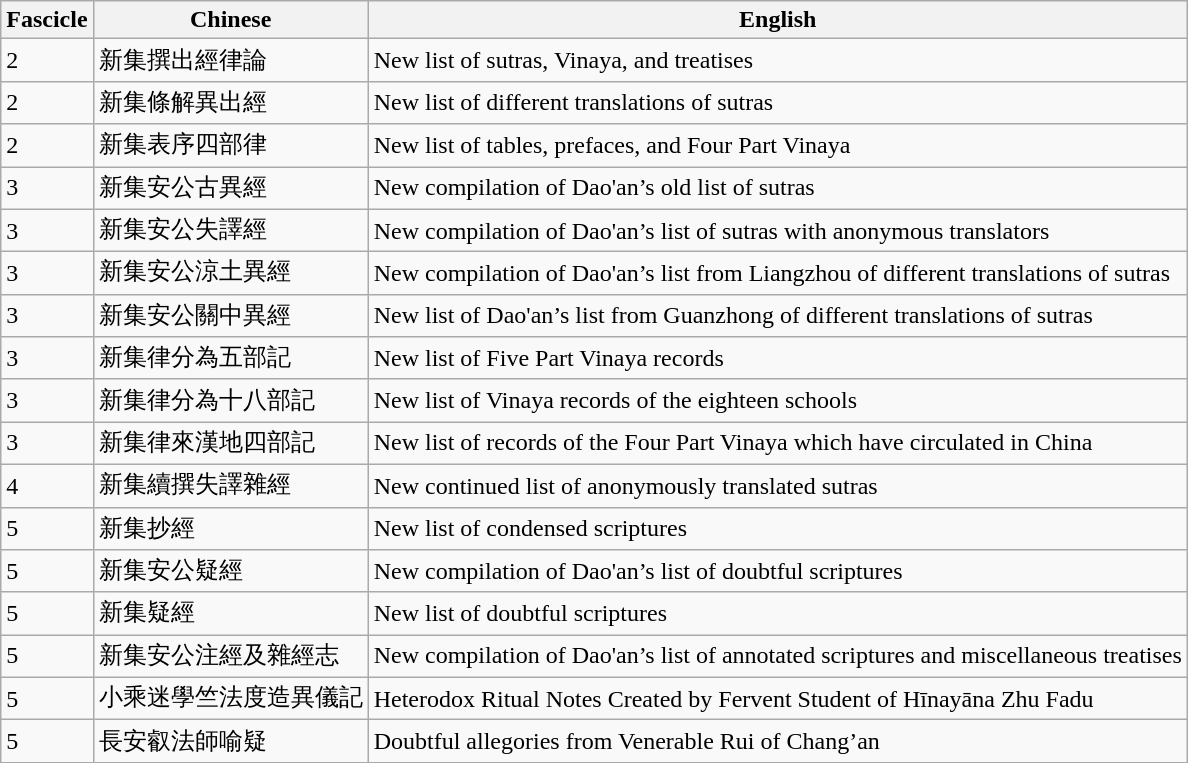<table class="wikitable">
<tr>
<th>Fascicle</th>
<th>Chinese</th>
<th>English</th>
</tr>
<tr>
<td>2</td>
<td>新集撰出經律論</td>
<td>New list of sutras, Vinaya, and treatises</td>
</tr>
<tr>
<td>2</td>
<td>新集條解異出經</td>
<td>New list of different translations of sutras</td>
</tr>
<tr>
<td>2</td>
<td>新集表序四部律</td>
<td>New list of tables, prefaces, and Four Part Vinaya</td>
</tr>
<tr>
<td>3</td>
<td>新集安公古異經</td>
<td>New compilation of Dao'an’s old list of sutras</td>
</tr>
<tr>
<td>3</td>
<td>新集安公失譯經</td>
<td>New compilation of Dao'an’s list of sutras with anonymous translators</td>
</tr>
<tr>
<td>3</td>
<td>新集安公涼土異經</td>
<td>New compilation of Dao'an’s list from Liangzhou of different translations of sutras</td>
</tr>
<tr>
<td>3</td>
<td>新集安公關中異經</td>
<td>New list of Dao'an’s list from Guanzhong of different translations of sutras</td>
</tr>
<tr>
<td>3</td>
<td>新集律分為五部記</td>
<td>New list of Five Part Vinaya records</td>
</tr>
<tr>
<td>3</td>
<td>新集律分為十八部記</td>
<td>New list of Vinaya records of the eighteen schools</td>
</tr>
<tr>
<td>3</td>
<td>新集律來漢地四部記</td>
<td>New list of records of the Four Part Vinaya which have circulated in China</td>
</tr>
<tr>
<td>4</td>
<td>新集續撰失譯雜經</td>
<td>New continued list of anonymously translated sutras</td>
</tr>
<tr>
<td>5</td>
<td>新集抄經</td>
<td>New list of condensed scriptures</td>
</tr>
<tr>
<td>5</td>
<td>新集安公疑經</td>
<td>New compilation of Dao'an’s list of doubtful scriptures</td>
</tr>
<tr>
<td>5</td>
<td>新集疑經</td>
<td>New list of doubtful scriptures</td>
</tr>
<tr>
<td>5</td>
<td>新集安公注經及雜經志</td>
<td>New compilation of Dao'an’s list of annotated scriptures and miscellaneous treatises</td>
</tr>
<tr>
<td>5</td>
<td>小乘迷學竺法度造異儀記</td>
<td>Heterodox Ritual Notes Created by Fervent Student of Hīnayāna Zhu Fadu</td>
</tr>
<tr>
<td>5</td>
<td>長安叡法師喻疑</td>
<td>Doubtful allegories from Venerable Rui of Chang’an</td>
</tr>
</table>
